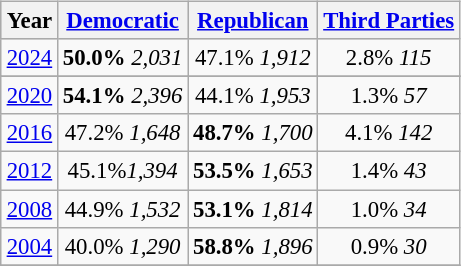<table class="wikitable" style="float:right; margin:1em; font-size:95%;">
<tr style="background:lightgrey;">
<th>Year</th>
<th><a href='#'>Democratic</a></th>
<th><a href='#'>Republican</a></th>
<th><a href='#'>Third Parties</a></th>
</tr>
<tr>
<td align="center" ><a href='#'>2024</a></td>
<td align="center" ><strong>50.0%</strong> <em>2,031</em></td>
<td align="center" >47.1% <em>1,912</em></td>
<td align="center" >2.8% <em>115</em></td>
</tr>
<tr>
</tr>
<tr>
<td align="center" ><a href='#'>2020</a></td>
<td align="center" ><strong>54.1%</strong> <em>2,396</em></td>
<td align="center" >44.1% <em>1,953</em></td>
<td align="center" >1.3% <em>57</em></td>
</tr>
<tr>
<td align="center" ><a href='#'>2016</a></td>
<td align="center" >47.2% <em>1,648</em></td>
<td align="center" ><strong>48.7%</strong> <em>1,700</em></td>
<td align="center" >4.1% <em>142</em></td>
</tr>
<tr>
<td align="center" ><a href='#'>2012</a></td>
<td align="center" >45.1%<em>1,394</em></td>
<td align="center" ><strong>53.5%</strong> <em>1,653</em></td>
<td align="center" >1.4% <em>43</em></td>
</tr>
<tr>
<td align="center" ><a href='#'>2008</a></td>
<td align="center" >44.9% <em>1,532</em></td>
<td align="center" ><strong>53.1%</strong> <em>1,814</em></td>
<td align="center" >1.0% <em>34</em></td>
</tr>
<tr>
<td align="center" ><a href='#'>2004</a></td>
<td align="center" >40.0% <em>1,290</em></td>
<td align="center" ><strong>58.8%</strong> <em>1,896</em></td>
<td align="center" >0.9% <em>30</em></td>
</tr>
<tr>
</tr>
</table>
